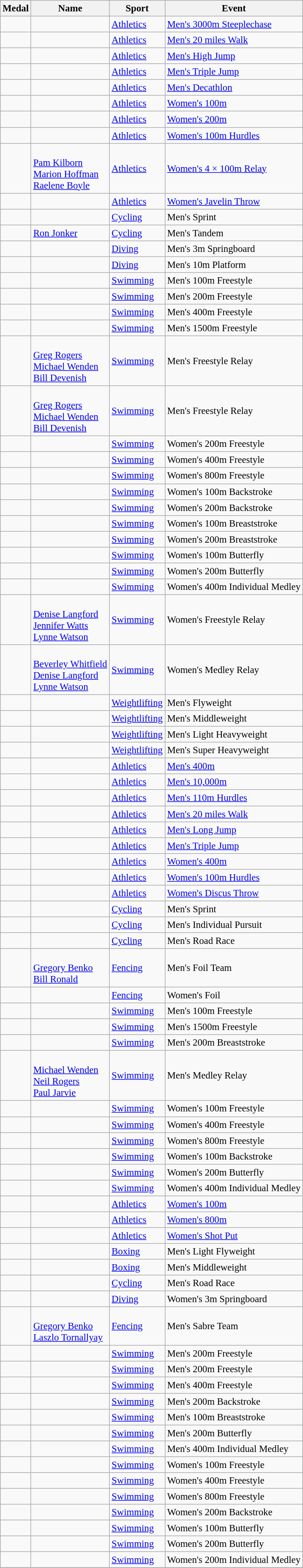<table class="wikitable sortable" style="font-size: 95%;">
<tr>
<th>Medal</th>
<th>Name</th>
<th>Sport</th>
<th>Event</th>
</tr>
<tr>
<td></td>
<td></td>
<td><a href='#'>Athletics</a></td>
<td><a href='#'>Men's 3000m Steeplechase</a></td>
</tr>
<tr>
<td></td>
<td></td>
<td><a href='#'>Athletics</a></td>
<td><a href='#'>Men's 20 miles Walk</a></td>
</tr>
<tr>
<td></td>
<td></td>
<td><a href='#'>Athletics</a></td>
<td><a href='#'>Men's High Jump</a></td>
</tr>
<tr>
<td></td>
<td></td>
<td><a href='#'>Athletics</a></td>
<td><a href='#'>Men's Triple Jump</a></td>
</tr>
<tr>
<td></td>
<td></td>
<td><a href='#'>Athletics</a></td>
<td><a href='#'>Men's Decathlon</a></td>
</tr>
<tr>
<td></td>
<td></td>
<td><a href='#'>Athletics</a></td>
<td><a href='#'>Women's 100m</a></td>
</tr>
<tr>
<td></td>
<td></td>
<td><a href='#'>Athletics</a></td>
<td><a href='#'>Women's 200m</a></td>
</tr>
<tr>
<td></td>
<td></td>
<td><a href='#'>Athletics</a></td>
<td><a href='#'>Women's 100m Hurdles</a></td>
</tr>
<tr>
<td></td>
<td> <br> <a href='#'>Pam Kilborn</a> <br> <a href='#'>Marion Hoffman</a> <br> <a href='#'>Raelene Boyle</a></td>
<td><a href='#'>Athletics</a></td>
<td><a href='#'>Women's 4 × 100m Relay</a></td>
</tr>
<tr>
<td></td>
<td></td>
<td><a href='#'>Athletics</a></td>
<td><a href='#'>Women's Javelin Throw</a></td>
</tr>
<tr>
<td></td>
<td></td>
<td><a href='#'>Cycling</a></td>
<td>Men's Sprint</td>
</tr>
<tr>
<td></td>
<td> <a href='#'>Ron Jonker</a></td>
<td><a href='#'>Cycling</a></td>
<td>Men's Tandem</td>
</tr>
<tr>
<td></td>
<td></td>
<td><a href='#'>Diving</a></td>
<td>Men's 3m Springboard</td>
</tr>
<tr>
<td></td>
<td></td>
<td><a href='#'>Diving</a></td>
<td>Men's 10m Platform</td>
</tr>
<tr>
<td></td>
<td></td>
<td><a href='#'>Swimming</a></td>
<td>Men's 100m Freestyle</td>
</tr>
<tr>
<td></td>
<td></td>
<td><a href='#'>Swimming</a></td>
<td>Men's 200m Freestyle</td>
</tr>
<tr>
<td></td>
<td></td>
<td><a href='#'>Swimming</a></td>
<td>Men's 400m Freestyle</td>
</tr>
<tr>
<td></td>
<td></td>
<td><a href='#'>Swimming</a></td>
<td>Men's 1500m Freestyle</td>
</tr>
<tr>
<td></td>
<td> <br> <a href='#'>Greg Rogers</a> <br> <a href='#'>Michael Wenden</a> <br> <a href='#'>Bill Devenish</a></td>
<td><a href='#'>Swimming</a></td>
<td>Men's  Freestyle Relay</td>
</tr>
<tr>
<td></td>
<td> <br> <a href='#'>Greg Rogers</a> <br> <a href='#'>Michael Wenden</a> <br><a href='#'>Bill Devenish</a></td>
<td><a href='#'>Swimming</a></td>
<td>Men's  Freestyle Relay</td>
</tr>
<tr>
<td></td>
<td></td>
<td><a href='#'>Swimming</a></td>
<td>Women's 200m Freestyle</td>
</tr>
<tr>
<td></td>
<td></td>
<td><a href='#'>Swimming</a></td>
<td>Women's 400m Freestyle</td>
</tr>
<tr>
<td></td>
<td></td>
<td><a href='#'>Swimming</a></td>
<td>Women's 800m Freestyle</td>
</tr>
<tr>
<td></td>
<td></td>
<td><a href='#'>Swimming</a></td>
<td>Women's 100m Backstroke</td>
</tr>
<tr>
<td></td>
<td></td>
<td><a href='#'>Swimming</a></td>
<td>Women's 200m Backstroke</td>
</tr>
<tr>
<td></td>
<td></td>
<td><a href='#'>Swimming</a></td>
<td>Women's 100m Breaststroke</td>
</tr>
<tr>
<td></td>
<td></td>
<td><a href='#'>Swimming</a></td>
<td>Women's 200m Breaststroke</td>
</tr>
<tr>
<td></td>
<td></td>
<td><a href='#'>Swimming</a></td>
<td>Women's 100m Butterfly</td>
</tr>
<tr>
<td></td>
<td></td>
<td><a href='#'>Swimming</a></td>
<td>Women's 200m Butterfly</td>
</tr>
<tr>
<td></td>
<td></td>
<td><a href='#'>Swimming</a></td>
<td>Women's 400m Individual Medley</td>
</tr>
<tr>
<td></td>
<td> <br> <a href='#'>Denise Langford</a> <br><a href='#'>Jennifer Watts</a> <br> <a href='#'>Lynne Watson</a></td>
<td><a href='#'>Swimming</a></td>
<td>Women's  Freestyle Relay</td>
</tr>
<tr>
<td></td>
<td> <br><a href='#'>Beverley Whitfield</a><br> <a href='#'>Denise Langford</a> <br><a href='#'>Lynne Watson</a></td>
<td><a href='#'>Swimming</a></td>
<td>Women's  Medley Relay</td>
</tr>
<tr>
<td></td>
<td></td>
<td><a href='#'>Weightlifting</a></td>
<td>Men's Flyweight</td>
</tr>
<tr>
<td></td>
<td></td>
<td><a href='#'>Weightlifting</a></td>
<td>Men's Middleweight</td>
</tr>
<tr>
<td></td>
<td></td>
<td><a href='#'>Weightlifting</a></td>
<td>Men's Light Heavyweight</td>
</tr>
<tr>
<td></td>
<td></td>
<td><a href='#'>Weightlifting</a></td>
<td>Men's Super Heavyweight</td>
</tr>
<tr>
<td></td>
<td></td>
<td><a href='#'>Athletics</a></td>
<td><a href='#'>Men's 400m</a></td>
</tr>
<tr>
<td></td>
<td></td>
<td><a href='#'>Athletics</a></td>
<td><a href='#'>Men's 10,000m</a></td>
</tr>
<tr>
<td></td>
<td></td>
<td><a href='#'>Athletics</a></td>
<td><a href='#'>Men's 110m Hurdles</a></td>
</tr>
<tr>
<td></td>
<td></td>
<td><a href='#'>Athletics</a></td>
<td><a href='#'>Men's 20 miles Walk</a></td>
</tr>
<tr>
<td></td>
<td></td>
<td><a href='#'>Athletics</a></td>
<td><a href='#'>Men's Long Jump</a></td>
</tr>
<tr>
<td></td>
<td></td>
<td><a href='#'>Athletics</a></td>
<td><a href='#'>Men's Triple Jump</a></td>
</tr>
<tr>
<td></td>
<td></td>
<td><a href='#'>Athletics</a></td>
<td><a href='#'>Women's 400m</a></td>
</tr>
<tr>
<td></td>
<td></td>
<td><a href='#'>Athletics</a></td>
<td><a href='#'>Women's 100m Hurdles</a></td>
</tr>
<tr>
<td></td>
<td></td>
<td><a href='#'>Athletics</a></td>
<td><a href='#'>Women's Discus Throw</a></td>
</tr>
<tr>
<td></td>
<td></td>
<td><a href='#'>Cycling</a></td>
<td>Men's Sprint</td>
</tr>
<tr>
<td></td>
<td></td>
<td><a href='#'>Cycling</a></td>
<td>Men's Individual Pursuit</td>
</tr>
<tr>
<td></td>
<td></td>
<td><a href='#'>Cycling</a></td>
<td>Men's Road Race</td>
</tr>
<tr>
<td></td>
<td> <br> <a href='#'>Gregory Benko</a> <br> <a href='#'>Bill Ronald</a></td>
<td><a href='#'>Fencing</a></td>
<td>Men's Foil Team</td>
</tr>
<tr>
<td></td>
<td></td>
<td><a href='#'>Fencing</a></td>
<td>Women's Foil</td>
</tr>
<tr>
<td></td>
<td></td>
<td><a href='#'>Swimming</a></td>
<td>Men's 100m Freestyle</td>
</tr>
<tr>
<td></td>
<td></td>
<td><a href='#'>Swimming</a></td>
<td>Men's 1500m Freestyle</td>
</tr>
<tr>
<td></td>
<td></td>
<td><a href='#'>Swimming</a></td>
<td>Men's 200m Breaststroke</td>
</tr>
<tr>
<td></td>
<td> <br> <a href='#'>Michael Wenden</a> <br> <a href='#'>Neil Rogers</a> <br> <a href='#'>Paul Jarvie</a></td>
<td><a href='#'>Swimming</a></td>
<td>Men's  Medley Relay</td>
</tr>
<tr>
<td></td>
<td></td>
<td><a href='#'>Swimming</a></td>
<td>Women's 100m Freestyle</td>
</tr>
<tr>
<td></td>
<td></td>
<td><a href='#'>Swimming</a></td>
<td>Women's 400m Freestyle</td>
</tr>
<tr>
<td></td>
<td></td>
<td><a href='#'>Swimming</a></td>
<td>Women's 800m Freestyle</td>
</tr>
<tr>
<td></td>
<td></td>
<td><a href='#'>Swimming</a></td>
<td>Women's 100m Backstroke</td>
</tr>
<tr>
<td></td>
<td></td>
<td><a href='#'>Swimming</a></td>
<td>Women's 200m Butterfly</td>
</tr>
<tr>
<td></td>
<td></td>
<td><a href='#'>Swimming</a></td>
<td>Women's 400m Individual Medley</td>
</tr>
<tr>
<td></td>
<td></td>
<td><a href='#'>Athletics</a></td>
<td><a href='#'>Women's 100m</a></td>
</tr>
<tr>
<td></td>
<td></td>
<td><a href='#'>Athletics</a></td>
<td><a href='#'>Women's 800m</a></td>
</tr>
<tr>
<td></td>
<td></td>
<td><a href='#'>Athletics</a></td>
<td><a href='#'>Women's Shot Put</a></td>
</tr>
<tr>
<td></td>
<td></td>
<td><a href='#'>Boxing</a></td>
<td>Men's Light Flyweight</td>
</tr>
<tr>
<td></td>
<td></td>
<td><a href='#'>Boxing</a></td>
<td>Men's Middleweight</td>
</tr>
<tr>
<td></td>
<td></td>
<td><a href='#'>Cycling</a></td>
<td>Men's Road Race</td>
</tr>
<tr>
<td></td>
<td></td>
<td><a href='#'>Diving</a></td>
<td>Women's 3m Springboard</td>
</tr>
<tr>
<td></td>
<td> <br> <a href='#'>Gregory Benko</a> <br> <a href='#'>Laszlo Tornallyay</a></td>
<td><a href='#'>Fencing</a></td>
<td>Men's Sabre Team</td>
</tr>
<tr>
<td></td>
<td></td>
<td><a href='#'>Swimming</a></td>
<td>Men's 200m Freestyle</td>
</tr>
<tr>
<td></td>
<td></td>
<td><a href='#'>Swimming</a></td>
<td>Men's 200m Freestyle</td>
</tr>
<tr>
<td></td>
<td></td>
<td><a href='#'>Swimming</a></td>
<td>Men's 400m Freestyle</td>
</tr>
<tr>
<td></td>
<td></td>
<td><a href='#'>Swimming</a></td>
<td>Men's 200m Backstroke</td>
</tr>
<tr>
<td></td>
<td></td>
<td><a href='#'>Swimming</a></td>
<td>Men's 100m Breaststroke</td>
</tr>
<tr>
<td></td>
<td></td>
<td><a href='#'>Swimming</a></td>
<td>Men's 200m Butterfly</td>
</tr>
<tr>
<td></td>
<td></td>
<td><a href='#'>Swimming</a></td>
<td>Men's 400m Individual Medley</td>
</tr>
<tr>
<td></td>
<td></td>
<td><a href='#'>Swimming</a></td>
<td>Women's 100m Freestyle</td>
</tr>
<tr>
<td></td>
<td></td>
<td><a href='#'>Swimming</a></td>
<td>Women's 400m Freestyle</td>
</tr>
<tr>
<td></td>
<td></td>
<td><a href='#'>Swimming</a></td>
<td>Women's 800m Freestyle</td>
</tr>
<tr>
<td></td>
<td></td>
<td><a href='#'>Swimming</a></td>
<td>Women's 200m Backstroke</td>
</tr>
<tr>
<td></td>
<td></td>
<td><a href='#'>Swimming</a></td>
<td>Women's 100m Butterfly</td>
</tr>
<tr>
<td></td>
<td></td>
<td><a href='#'>Swimming</a></td>
<td>Women's 200m Butterfly</td>
</tr>
<tr>
<td></td>
<td></td>
<td><a href='#'>Swimming</a></td>
<td>Women's 200m Individual Medley</td>
</tr>
<tr>
</tr>
</table>
